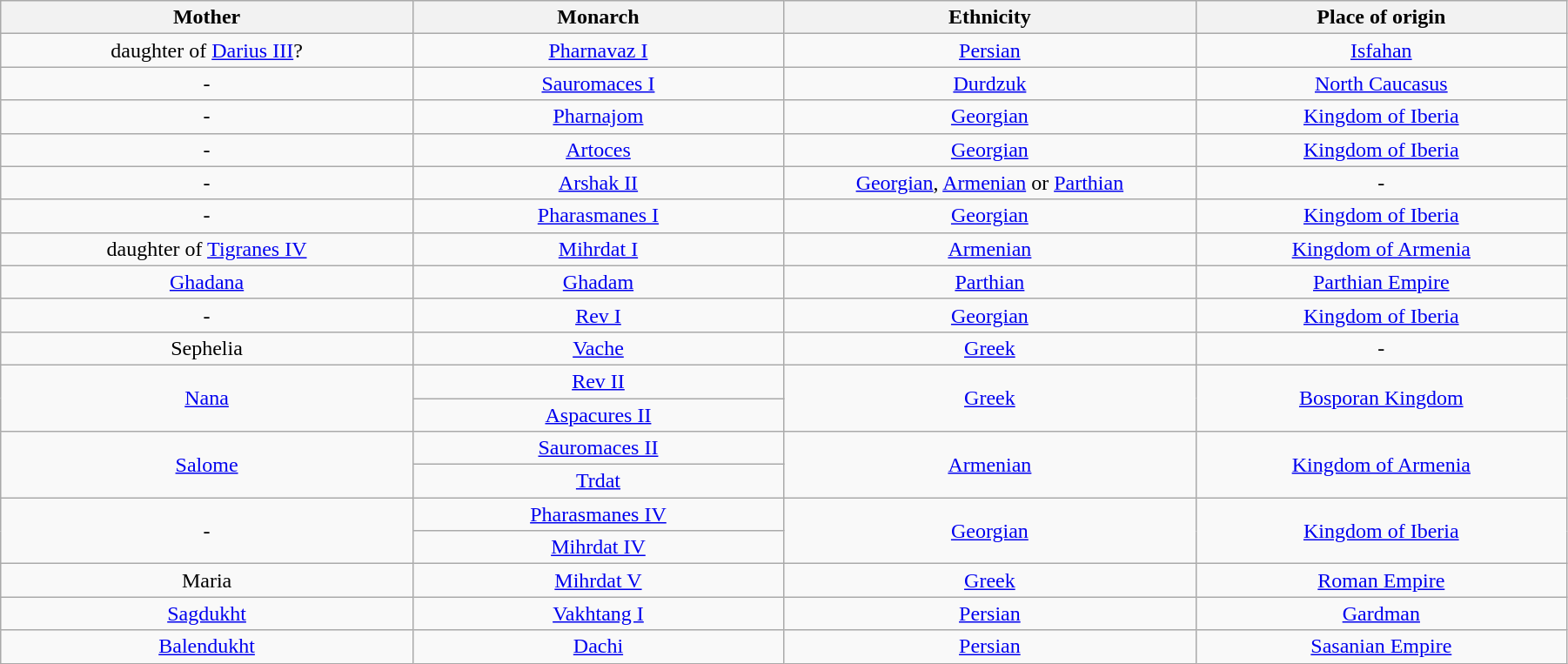<table width=95% class="wikitable">
<tr>
<th width = "10%">Mother</th>
<th width = "9%">Monarch</th>
<th width = "10%">Ethnicity</th>
<th width = "9%">Place of origin</th>
</tr>
<tr>
<td align="center">daughter of <a href='#'>Darius III</a>?</td>
<td align="center"><a href='#'>Pharnavaz I</a></td>
<td align="center"><a href='#'>Persian</a></td>
<td align="center"><a href='#'>Isfahan</a></td>
</tr>
<tr>
<td align="center">-</td>
<td align="center"><a href='#'>Sauromaces I</a></td>
<td align="center"><a href='#'>Durdzuk</a></td>
<td align="center"><a href='#'>North Caucasus</a></td>
</tr>
<tr>
<td align="center">-</td>
<td align="center"><a href='#'>Pharnajom</a></td>
<td align="center"><a href='#'>Georgian</a></td>
<td align="center"><a href='#'>Kingdom of Iberia</a></td>
</tr>
<tr>
<td align="center">-</td>
<td align="center"><a href='#'>Artoces</a></td>
<td align="center"><a href='#'>Georgian</a></td>
<td align="center"><a href='#'>Kingdom of Iberia</a></td>
</tr>
<tr>
<td align="center">-</td>
<td align="center"><a href='#'>Arshak II</a></td>
<td align="center"><a href='#'>Georgian</a>, <a href='#'>Armenian</a> or <a href='#'>Parthian</a></td>
<td align="center">-</td>
</tr>
<tr>
<td align="center">-</td>
<td align="center"><a href='#'>Pharasmanes I</a></td>
<td align="center"><a href='#'>Georgian</a></td>
<td align="center"><a href='#'>Kingdom of Iberia</a></td>
</tr>
<tr>
<td align="center">daughter of <a href='#'>Tigranes IV</a></td>
<td align="center"><a href='#'>Mihrdat I</a></td>
<td align="center"><a href='#'>Armenian</a></td>
<td align="center"><a href='#'>Kingdom of Armenia</a></td>
</tr>
<tr>
<td align="center"><a href='#'>Ghadana</a></td>
<td align="center"><a href='#'>Ghadam</a></td>
<td align="center"><a href='#'>Parthian</a></td>
<td align="center"><a href='#'>Parthian Empire</a></td>
</tr>
<tr>
<td align="center">-</td>
<td align="center"><a href='#'>Rev I</a></td>
<td align="center"><a href='#'>Georgian</a></td>
<td align="center"><a href='#'>Kingdom of Iberia</a></td>
</tr>
<tr>
<td align="center">Sephelia</td>
<td align="center"><a href='#'>Vache</a></td>
<td align="center"><a href='#'>Greek</a></td>
<td align="center">-</td>
</tr>
<tr>
<td align="center" rowspan="2"><a href='#'>Nana</a></td>
<td align="center"><a href='#'>Rev II</a></td>
<td align="center" rowspan="2"><a href='#'>Greek</a></td>
<td align="center" rowspan="2"><a href='#'>Bosporan Kingdom</a></td>
</tr>
<tr>
<td align="center"><a href='#'>Aspacures II</a></td>
</tr>
<tr>
<td align="center" rowspan="2"><a href='#'>Salome</a></td>
<td align="center"><a href='#'>Sauromaces II</a></td>
<td align="center" rowspan="2"><a href='#'>Armenian</a></td>
<td align="center" rowspan="2"><a href='#'>Kingdom of Armenia</a></td>
</tr>
<tr>
<td align="center"><a href='#'>Trdat</a></td>
</tr>
<tr>
<td align="center" rowspan="2">-</td>
<td align="center"><a href='#'>Pharasmanes IV</a></td>
<td align="center" rowspan="2"><a href='#'>Georgian</a></td>
<td align="center" rowspan="2"><a href='#'>Kingdom of Iberia</a></td>
</tr>
<tr>
<td align="center"><a href='#'>Mihrdat IV</a></td>
</tr>
<tr>
<td align="center">Maria</td>
<td align="center"><a href='#'>Mihrdat V</a></td>
<td align="center"><a href='#'>Greek</a></td>
<td align="center"><a href='#'>Roman Empire</a></td>
</tr>
<tr>
<td align="center"><a href='#'>Sagdukht</a></td>
<td align="center"><a href='#'>Vakhtang I</a></td>
<td align="center"><a href='#'>Persian</a></td>
<td align="center"><a href='#'>Gardman</a></td>
</tr>
<tr>
<td align="center"><a href='#'>Balendukht</a></td>
<td align="center"><a href='#'>Dachi</a></td>
<td align="center"><a href='#'>Persian</a></td>
<td align="center"><a href='#'>Sasanian Empire</a></td>
</tr>
</table>
